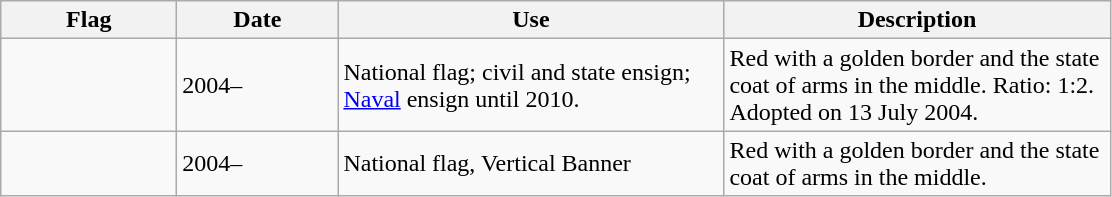<table class="wikitable">
<tr>
<th style="width:110px;">Flag</th>
<th style="width:100px;">Date</th>
<th style="width:250px;">Use</th>
<th style="width:250px;">Description</th>
</tr>
<tr>
<td></td>
<td>2004–</td>
<td>National flag; civil and state ensign; <a href='#'>Naval</a> ensign until 2010.</td>
<td>Red with a golden border and the state coat of arms in the middle. Ratio: 1:2. Adopted on 13 July 2004.</td>
</tr>
<tr>
<td></td>
<td>2004–</td>
<td>National flag, Vertical Banner</td>
<td>Red with a golden border and the state coat of arms in the middle.</td>
</tr>
</table>
